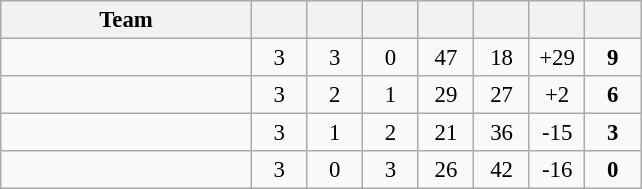<table class="wikitable" style="text-align:center;font-size:95%">
<tr>
<th width=160>Team</th>
<th width=30></th>
<th width=30></th>
<th width=30></th>
<th width=30></th>
<th width=30></th>
<th width=30></th>
<th width=30></th>
</tr>
<tr>
<td align="left"></td>
<td>3</td>
<td>3</td>
<td>0</td>
<td>47</td>
<td>18</td>
<td>+29</td>
<td><strong>9</strong></td>
</tr>
<tr>
<td align="left"></td>
<td>3</td>
<td>2</td>
<td>1</td>
<td>29</td>
<td>27</td>
<td>+2</td>
<td><strong>6</strong></td>
</tr>
<tr>
<td align="left"></td>
<td>3</td>
<td>1</td>
<td>2</td>
<td>21</td>
<td>36</td>
<td>-15</td>
<td><strong>3</strong></td>
</tr>
<tr>
<td align="left"></td>
<td>3</td>
<td>0</td>
<td>3</td>
<td>26</td>
<td>42</td>
<td>-16</td>
<td><strong>0</strong></td>
</tr>
</table>
